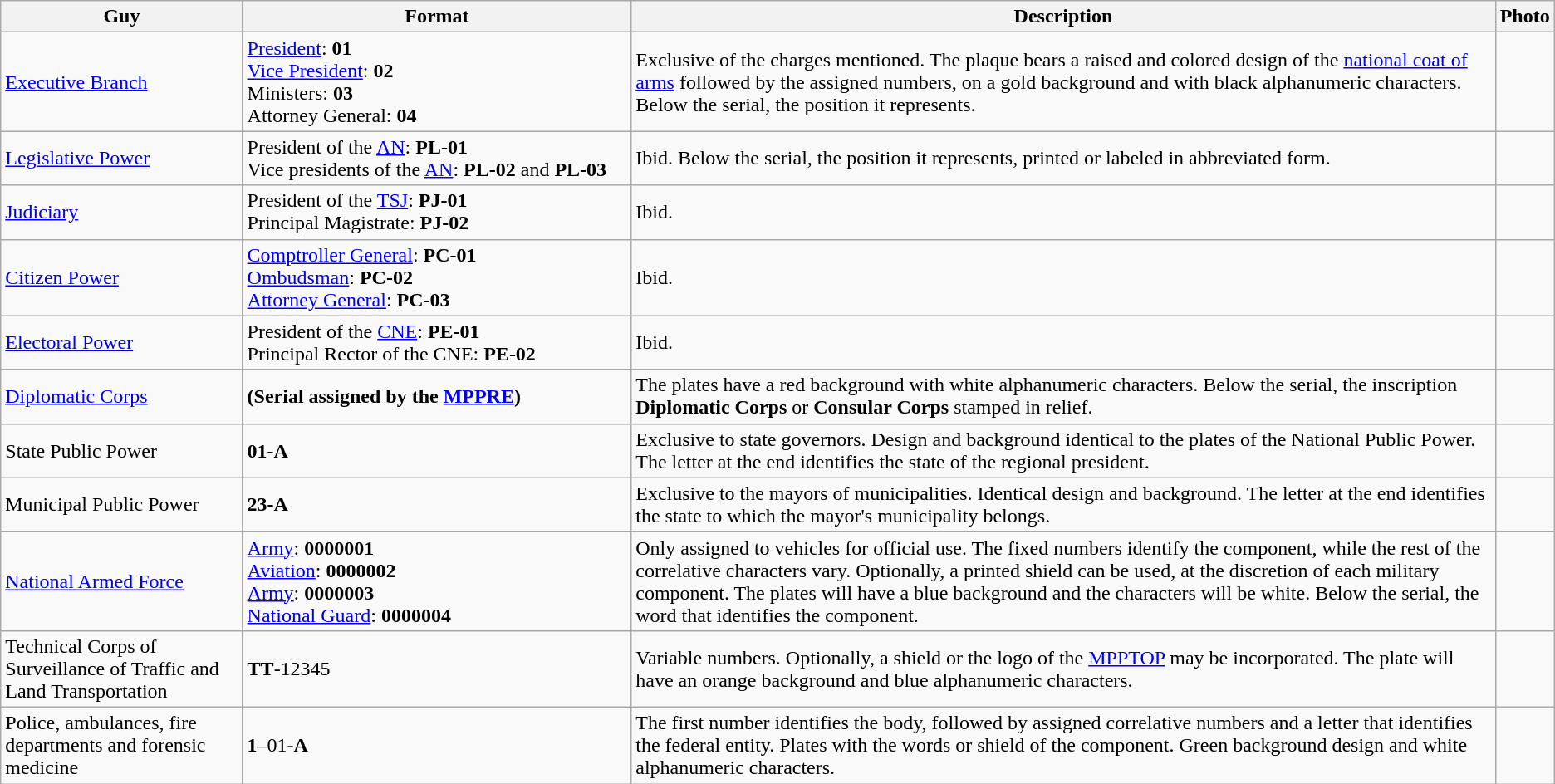<table class="wikitable">
<tr>
<th>Guy</th>
<th width=25%>Format</th>
<th>Description</th>
<th>Photo</th>
</tr>
<tr>
<td><a href='#'>Executive Branch</a></td>
<td><a href='#'>President</a>: <strong>01</strong><br><a href='#'>Vice President</a>: <strong>02</strong><br>Ministers: <strong>03</strong><br>Attorney General: <strong>04</strong></td>
<td>Exclusive of the charges mentioned. The plaque bears a raised and colored design of the <a href='#'>national coat of arms</a> followed by the assigned numbers, on a gold background and with black alphanumeric characters. Below the serial, the position it represents.</td>
<td></td>
</tr>
<tr>
<td><a href='#'>Legislative Power</a></td>
<td>President of the <a href='#'>AN</a>: <strong>PL-01</strong><br>Vice presidents of the <a href='#'>AN</a>: <strong>PL-02</strong> and <strong>PL-03</strong></td>
<td>Ibid. Below the serial, the position it represents, printed or labeled in abbreviated form.</td>
<td></td>
</tr>
<tr>
<td><a href='#'>Judiciary</a></td>
<td>President of the <a href='#'>TSJ</a>: <strong>PJ-01</strong><br>Principal Magistrate: <strong>PJ-02</strong></td>
<td>Ibid.</td>
<td></td>
</tr>
<tr>
<td><a href='#'>Citizen Power</a></td>
<td><a href='#'>Comptroller General</a>: <strong>PC-01</strong><br><a href='#'>Ombudsman</a>: <strong>PC-02</strong> <br><a href='#'>Attorney General</a>: <strong>PC-03</strong></td>
<td>Ibid.</td>
<td></td>
</tr>
<tr>
<td><a href='#'>Electoral Power</a></td>
<td>President of the <a href='#'>CNE</a>: <strong>PE-01</strong><br>Principal Rector of the CNE: <strong>PE-02</strong></td>
<td>Ibid.</td>
<td></td>
</tr>
<tr>
<td><a href='#'>Diplomatic Corps</a></td>
<td><strong>(Serial assigned by the <a href='#'>MPPRE</a>)</strong></td>
<td>The plates have a red background with white alphanumeric characters. Below the serial, the inscription <strong>Diplomatic Corps</strong> or <strong>Consular Corps</strong> stamped in relief.</td>
<td></td>
</tr>
<tr>
<td>State Public Power</td>
<td><strong>01-A</strong></td>
<td>Exclusive to state governors. Design and background identical to the plates of the National Public Power. The letter at the end identifies the state of the regional president.</td>
<td></td>
</tr>
<tr>
<td>Municipal Public Power</td>
<td><strong>23-A</strong></td>
<td>Exclusive to the mayors of municipalities. Identical design and background. The letter at the end identifies the state to which the mayor's municipality belongs.</td>
<td></td>
</tr>
<tr>
<td><a href='#'>National Armed Force</a></td>
<td><a href='#'>Army</a>: <strong>0000001</strong><br><a href='#'>Aviation</a>: <strong>0000002</strong><br><a href='#'> Army</a>: <strong>0000003</strong><br><a href='#'>National Guard</a>: <strong>0000004</strong></td>
<td>Only assigned to vehicles for official use. The fixed numbers identify the component, while the rest of the correlative characters vary. Optionally, a printed shield can be used, at the discretion of each military component. The plates will have a blue background and the characters will be white. Below the serial, the word that identifies the component.</td>
<td></td>
</tr>
<tr>
<td>Technical Corps of Surveillance of Traffic and Land Transportation</td>
<td><strong>TT</strong>-12345</td>
<td>Variable numbers. Optionally, a shield or the logo of the <a href='#'>MPPTOP</a> may be incorporated. The plate will have an orange background and blue alphanumeric characters.</td>
<td></td>
</tr>
<tr>
<td>Police, ambulances, fire departments and forensic medicine</td>
<td><strong>1</strong>–01-<strong>A</strong></td>
<td>The first number identifies the body, followed by assigned correlative numbers and a letter that identifies the federal entity. Plates with the words or shield of the component. Green background design and white alphanumeric characters.</td>
<td></td>
</tr>
</table>
